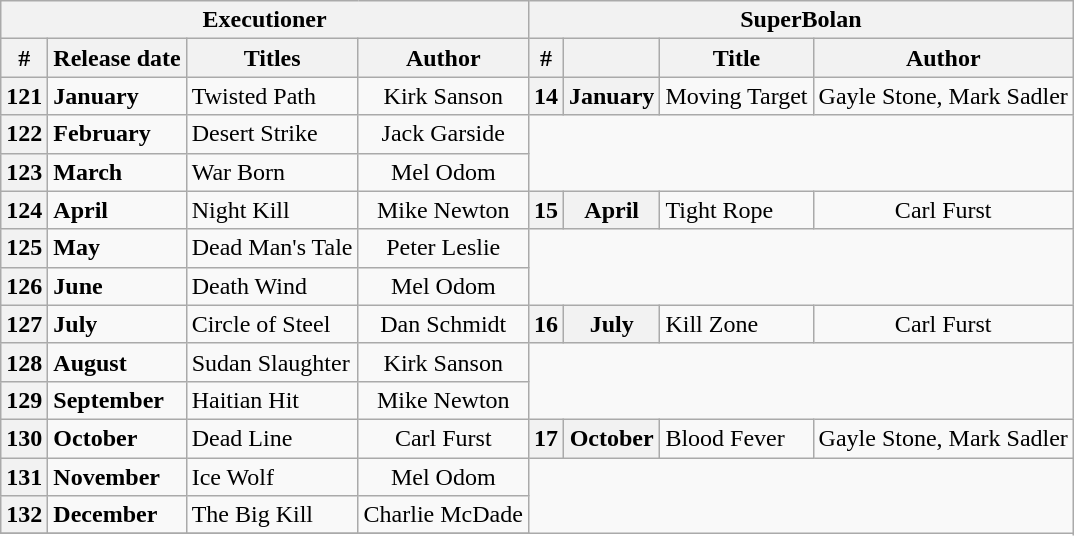<table class="wikitable plainrowheaders sortable" style="margin-right: 0;">
<tr>
<th colspan="4" style="background: #;">Executioner</th>
<th colspan="4" style="background: #;">SuperBolan</th>
</tr>
<tr>
<th scope="col">#</th>
<th scope="col">Release date</th>
<th scope="col">Titles</th>
<th scope="col">Author</th>
<th scope="col">#</th>
<th scope="col"></th>
<th scope="col">Title</th>
<th scope="col">Author</th>
</tr>
<tr>
<th scope="row" style="text-align:center;"><strong>121</strong></th>
<td><strong>January</strong></td>
<td>Twisted Path</td>
<td style="text-align:center;">Kirk Sanson</td>
<th scope="row" style="text-align:center;"><strong>14</strong></th>
<th scope="row" style="text-align:center;"><strong>January</strong></th>
<td>Moving Target</td>
<td style="text-align:center;">Gayle Stone, Mark Sadler</td>
</tr>
<tr>
<th scope="row" style="text-align:center;"><strong>122</strong></th>
<td><strong>February</strong></td>
<td>Desert Strike</td>
<td style="text-align:center;">Jack Garside</td>
</tr>
<tr>
<th scope="row" style="text-align:center;"><strong>123</strong></th>
<td><strong>March</strong></td>
<td>War Born</td>
<td style="text-align:center;">Mel Odom</td>
</tr>
<tr>
<th scope="row" style="text-align:center;"><strong>124</strong></th>
<td><strong>April</strong></td>
<td>Night Kill</td>
<td style="text-align:center;">Mike Newton</td>
<th scope="row" style="text-align:center;"><strong>15</strong></th>
<th scope="row" style="text-align:center;"><strong>April</strong></th>
<td>Tight Rope</td>
<td style="text-align:center;">Carl Furst</td>
</tr>
<tr>
<th scope="row" style="text-align:center;"><strong>125</strong></th>
<td><strong>May</strong></td>
<td>Dead Man's Tale</td>
<td style="text-align:center;">Peter Leslie</td>
</tr>
<tr>
<th scope="row" style="text-align:center;"><strong>126</strong></th>
<td><strong>June</strong></td>
<td>Death Wind</td>
<td style="text-align:center;">Mel Odom</td>
</tr>
<tr>
<th scope="row" style="text-align:center;"><strong>127</strong></th>
<td><strong>July</strong></td>
<td>Circle of Steel</td>
<td style="text-align:center;">Dan Schmidt</td>
<th scope="row" style="text-align:center;"><strong>16</strong></th>
<th scope="row" style="text-align:center;"><strong>July</strong></th>
<td>Kill Zone</td>
<td style="text-align:center;">Carl Furst</td>
</tr>
<tr>
<th scope="row" style="text-align:center;"><strong>128</strong></th>
<td><strong>August</strong></td>
<td>Sudan Slaughter</td>
<td style="text-align:center;">Kirk Sanson</td>
</tr>
<tr>
<th scope="row" style="text-align:center;"><strong>129</strong></th>
<td><strong>September</strong></td>
<td>Haitian Hit</td>
<td style="text-align:center;">Mike Newton</td>
</tr>
<tr>
<th scope="row" style="text-align:center;"><strong>130</strong></th>
<td><strong>October</strong></td>
<td>Dead Line</td>
<td style="text-align:center;">Carl Furst</td>
<th scope="row" style="text-align:center;"><strong>17</strong></th>
<th scope="row" style="text-align:center;"><strong>October</strong></th>
<td>Blood Fever</td>
<td style="text-align:center;">Gayle Stone, Mark Sadler</td>
</tr>
<tr>
<th scope="row" style="text-align:center;"><strong>131</strong></th>
<td><strong>November</strong></td>
<td>Ice Wolf</td>
<td style="text-align:center;">Mel Odom</td>
</tr>
<tr>
<th scope="row" style="text-align:center;"><strong>132</strong></th>
<td><strong>December</strong></td>
<td>The Big Kill</td>
<td style="text-align:center;">Charlie McDade</td>
</tr>
<tr>
</tr>
</table>
